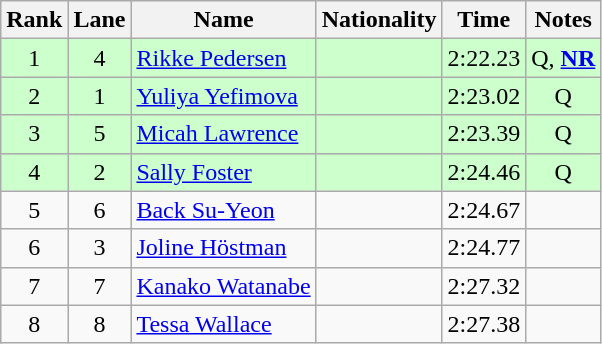<table class="wikitable sortable" style="text-align:center">
<tr>
<th>Rank</th>
<th>Lane</th>
<th>Name</th>
<th>Nationality</th>
<th>Time</th>
<th>Notes</th>
</tr>
<tr bgcolor=ccffcc>
<td>1</td>
<td>4</td>
<td align=left><a href='#'>Rikke Pedersen</a></td>
<td align=left></td>
<td>2:22.23</td>
<td>Q, <strong><a href='#'>NR</a></strong></td>
</tr>
<tr bgcolor=ccffcc>
<td>2</td>
<td>1</td>
<td align=left><a href='#'>Yuliya Yefimova</a></td>
<td align=left></td>
<td>2:23.02</td>
<td>Q</td>
</tr>
<tr bgcolor=ccffcc>
<td>3</td>
<td>5</td>
<td align=left><a href='#'>Micah Lawrence</a></td>
<td align=left></td>
<td>2:23.39</td>
<td>Q</td>
</tr>
<tr bgcolor=ccffcc>
<td>4</td>
<td>2</td>
<td align=left><a href='#'>Sally Foster</a></td>
<td align=left></td>
<td>2:24.46</td>
<td>Q</td>
</tr>
<tr>
<td>5</td>
<td>6</td>
<td align=left><a href='#'>Back Su-Yeon</a></td>
<td align=left></td>
<td>2:24.67</td>
<td></td>
</tr>
<tr>
<td>6</td>
<td>3</td>
<td align=left><a href='#'>Joline Höstman</a></td>
<td align=left></td>
<td>2:24.77</td>
<td></td>
</tr>
<tr>
<td>7</td>
<td>7</td>
<td align=left><a href='#'>Kanako Watanabe</a></td>
<td align=left></td>
<td>2:27.32</td>
<td></td>
</tr>
<tr>
<td>8</td>
<td>8</td>
<td align=left><a href='#'>Tessa Wallace</a></td>
<td align=left></td>
<td>2:27.38</td>
<td></td>
</tr>
</table>
